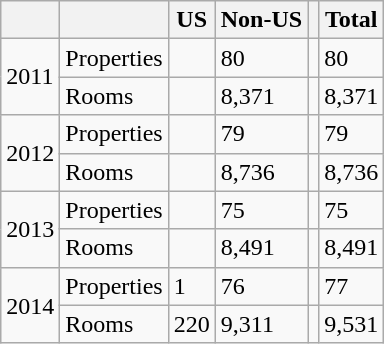<table class="wikitable mw-collapsible mw-collapsed">
<tr>
<th class="unsortable"></th>
<th></th>
<th>US</th>
<th>Non-US</th>
<th></th>
<th>Total</th>
</tr>
<tr>
<td rowspan=2>2011</td>
<td>Properties</td>
<td></td>
<td>80</td>
<td></td>
<td>80</td>
</tr>
<tr>
<td>Rooms</td>
<td></td>
<td>8,371</td>
<td></td>
<td>8,371</td>
</tr>
<tr>
<td rowspan=2>2012</td>
<td>Properties</td>
<td></td>
<td>79</td>
<td></td>
<td>79</td>
</tr>
<tr>
<td>Rooms</td>
<td></td>
<td>8,736</td>
<td></td>
<td>8,736</td>
</tr>
<tr>
<td rowspan=2>2013</td>
<td>Properties</td>
<td></td>
<td>75</td>
<td></td>
<td>75</td>
</tr>
<tr>
<td>Rooms</td>
<td></td>
<td>8,491</td>
<td></td>
<td>8,491</td>
</tr>
<tr>
<td rowspan=2>2014</td>
<td>Properties</td>
<td>1</td>
<td>76</td>
<td></td>
<td>77</td>
</tr>
<tr>
<td>Rooms</td>
<td>220</td>
<td>9,311</td>
<td></td>
<td>9,531</td>
</tr>
</table>
